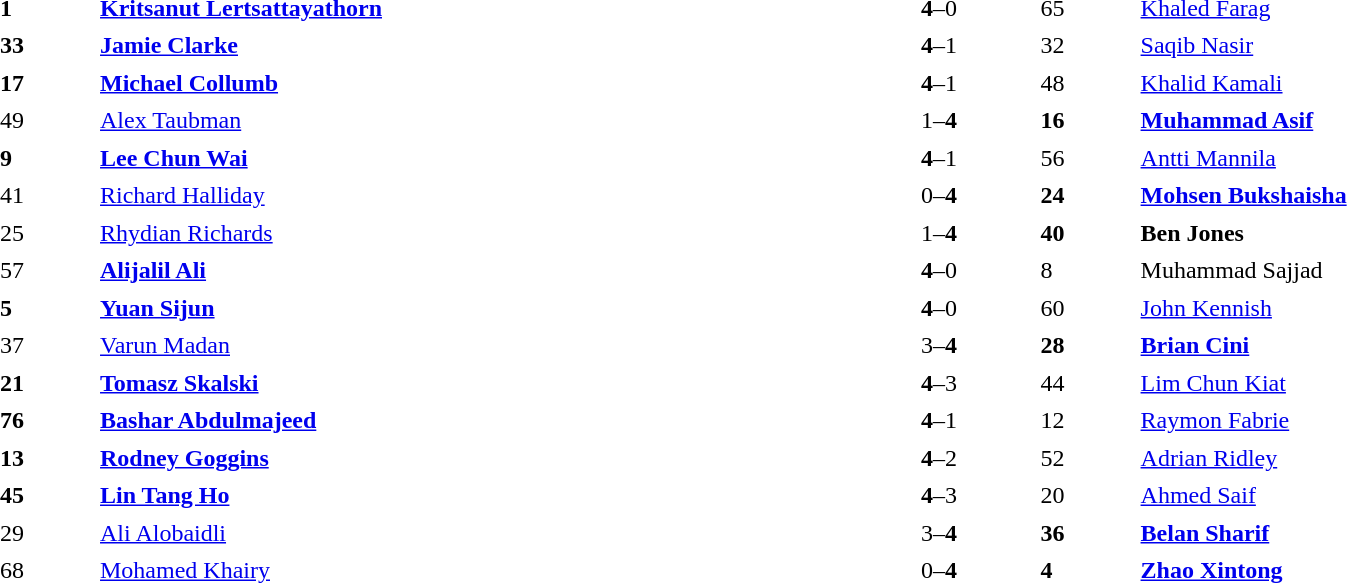<table width="100%" cellspacing="5">
<tr>
<th width=5%></th>
<th width=40%></th>
<th width=10%></th>
<th width=5%></th>
<th width=40%></th>
</tr>
<tr>
<td><strong>1</strong></td>
<td> <strong><a href='#'>Kritsanut Lertsattayathorn</a></strong></td>
<td align="center"><strong>4</strong>–0</td>
<td>65</td>
<td> <a href='#'>Khaled Farag</a></td>
</tr>
<tr>
<td><strong>33</strong></td>
<td> <strong><a href='#'>Jamie Clarke</a></strong></td>
<td align="center"><strong>4</strong>–1</td>
<td>32</td>
<td> <a href='#'>Saqib Nasir</a></td>
</tr>
<tr>
<td><strong>17</strong></td>
<td> <strong><a href='#'>Michael Collumb</a></strong></td>
<td align="center"><strong>4</strong>–1</td>
<td>48</td>
<td> <a href='#'>Khalid Kamali</a></td>
</tr>
<tr>
<td>49</td>
<td> <a href='#'>Alex Taubman</a></td>
<td align="center">1–<strong>4</strong></td>
<td><strong>16</strong></td>
<td> <strong><a href='#'>Muhammad Asif</a></strong></td>
</tr>
<tr>
<td><strong>9</strong></td>
<td> <strong><a href='#'>Lee Chun Wai</a></strong></td>
<td align="center"><strong>4</strong>–1</td>
<td>56</td>
<td> <a href='#'>Antti Mannila</a></td>
</tr>
<tr>
<td>41</td>
<td> <a href='#'>Richard Halliday</a></td>
<td align="center">0–<strong>4</strong></td>
<td><strong>24</strong></td>
<td> <strong><a href='#'>Mohsen Bukshaisha</a></strong></td>
</tr>
<tr>
<td>25</td>
<td> <a href='#'>Rhydian Richards</a></td>
<td align="center">1–<strong>4</strong></td>
<td><strong>40</strong></td>
<td> <strong>Ben Jones</strong></td>
</tr>
<tr>
<td>57</td>
<td> <strong><a href='#'>Alijalil Ali</a></strong></td>
<td align="center"><strong>4</strong>–0</td>
<td>8</td>
<td> Muhammad Sajjad</td>
</tr>
<tr>
<td><strong>5</strong></td>
<td> <strong><a href='#'>Yuan Sijun</a></strong></td>
<td align="center"><strong>4</strong>–0</td>
<td>60</td>
<td> <a href='#'>John Kennish</a></td>
</tr>
<tr>
<td>37</td>
<td> <a href='#'>Varun Madan</a></td>
<td align="center">3–<strong>4</strong></td>
<td><strong>28</strong></td>
<td> <strong><a href='#'>Brian Cini</a></strong></td>
</tr>
<tr>
<td><strong>21</strong></td>
<td> <strong><a href='#'>Tomasz Skalski</a></strong></td>
<td align="center"><strong>4</strong>–3</td>
<td>44</td>
<td> <a href='#'>Lim Chun Kiat</a></td>
</tr>
<tr>
<td><strong>76</strong></td>
<td> <strong><a href='#'>Bashar Abdulmajeed</a></strong></td>
<td align="center"><strong>4</strong>–1</td>
<td>12</td>
<td> <a href='#'>Raymon Fabrie</a></td>
</tr>
<tr>
<td><strong>13</strong></td>
<td> <strong><a href='#'>Rodney Goggins</a></strong></td>
<td align="center"><strong>4</strong>–2</td>
<td>52</td>
<td> <a href='#'>Adrian Ridley</a></td>
</tr>
<tr>
<td><strong>45</strong></td>
<td> <strong><a href='#'>Lin Tang Ho</a></strong></td>
<td align="center"><strong>4</strong>–3</td>
<td>20</td>
<td> <a href='#'>Ahmed Saif</a></td>
</tr>
<tr>
<td>29</td>
<td> <a href='#'>Ali Alobaidli</a></td>
<td align="center">3–<strong>4</strong></td>
<td><strong>36</strong></td>
<td> <strong><a href='#'>Belan Sharif</a></strong></td>
</tr>
<tr>
<td>68</td>
<td> <a href='#'>Mohamed Khairy</a></td>
<td align="center">0–<strong>4</strong></td>
<td><strong>4</strong></td>
<td> <strong><a href='#'>Zhao Xintong</a></strong></td>
</tr>
</table>
